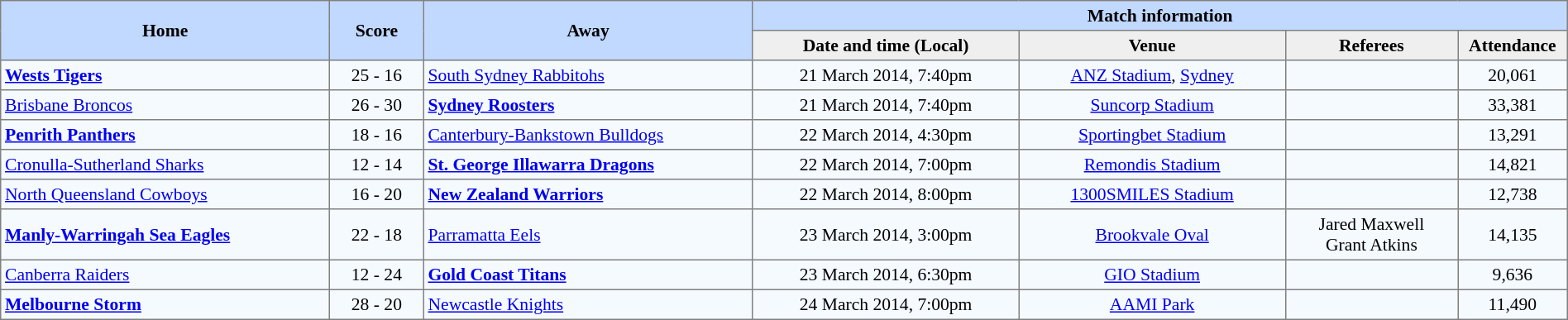<table border="1" cellpadding="3" cellspacing="0" style="border-collapse:collapse; font-size:90%; width:100%;">
<tr style="background:#c1d8ff;">
<th rowspan="2" style="width:21%;">Home</th>
<th rowspan="2" style="width:6%;">Score</th>
<th rowspan="2" style="width:21%;">Away</th>
<th colspan=6>Match information</th>
</tr>
<tr style="background:#efefef;">
<th width=17%>Date and time (Local)</th>
<th width=17%>Venue</th>
<th width=11%>Referees</th>
<th width=7%>Attendance</th>
</tr>
<tr style="text-align:center; background:#f5faff;">
<td align=left> <strong><a href='#'>Wests Tigers</a></strong></td>
<td>25 - 16</td>
<td align=left> <a href='#'>South Sydney Rabbitohs</a></td>
<td>21 March 2014, 7:40pm</td>
<td><a href='#'>ANZ Stadium</a>, <a href='#'>Sydney</a></td>
<td></td>
<td>20,061</td>
</tr>
<tr style="text-align:center; background:#f5faff;">
<td align=left> <a href='#'>Brisbane Broncos</a></td>
<td>26 - 30</td>
<td align=left> <strong><a href='#'>Sydney Roosters</a></strong></td>
<td>21 March 2014, 7:40pm</td>
<td><a href='#'>Suncorp Stadium</a></td>
<td></td>
<td>33,381</td>
</tr>
<tr style="text-align:center; background:#f5faff;">
<td align=left> <strong><a href='#'>Penrith Panthers</a></strong></td>
<td>18 - 16</td>
<td align=left> <a href='#'>Canterbury-Bankstown Bulldogs</a></td>
<td>22 March 2014, 4:30pm</td>
<td><a href='#'>Sportingbet Stadium</a></td>
<td></td>
<td>13,291</td>
</tr>
<tr style="text-align:center; background:#f5faff;">
<td align=left> <a href='#'>Cronulla-Sutherland Sharks</a></td>
<td>12 - 14</td>
<td align=left> <strong><a href='#'>St. George Illawarra Dragons</a></strong></td>
<td>22 March 2014, 7:00pm</td>
<td><a href='#'>Remondis Stadium</a></td>
<td></td>
<td>14,821</td>
</tr>
<tr style="text-align:center; background:#f5faff;">
<td align=left> <a href='#'>North Queensland Cowboys</a></td>
<td>16 - 20</td>
<td align=left> <strong><a href='#'>New Zealand Warriors</a></strong></td>
<td>22 March 2014, 8:00pm</td>
<td><a href='#'>1300SMILES Stadium</a></td>
<td></td>
<td>12,738</td>
</tr>
<tr style="text-align:center; background:#f5faff;">
<td align=left> <strong><a href='#'>Manly-Warringah Sea Eagles</a></strong></td>
<td>22 - 18</td>
<td align=left> <a href='#'>Parramatta Eels</a></td>
<td>23 March 2014, 3:00pm</td>
<td><a href='#'>Brookvale Oval</a></td>
<td>Jared Maxwell<br> Grant Atkins</td>
<td>14,135</td>
</tr>
<tr style="text-align:center; background:#f5faff;">
<td align=left> <a href='#'>Canberra Raiders</a></td>
<td>12 - 24</td>
<td align=left> <strong><a href='#'>Gold Coast Titans</a></strong></td>
<td>23 March 2014, 6:30pm</td>
<td><a href='#'>GIO Stadium</a></td>
<td></td>
<td>9,636</td>
</tr>
<tr style="text-align:center; background:#f5faff;">
<td align=left> <strong><a href='#'>Melbourne Storm</a></strong></td>
<td>28 - 20</td>
<td align=left> <a href='#'>Newcastle Knights</a></td>
<td>24 March 2014, 7:00pm</td>
<td><a href='#'>AAMI Park</a></td>
<td></td>
<td>11,490</td>
</tr>
</table>
